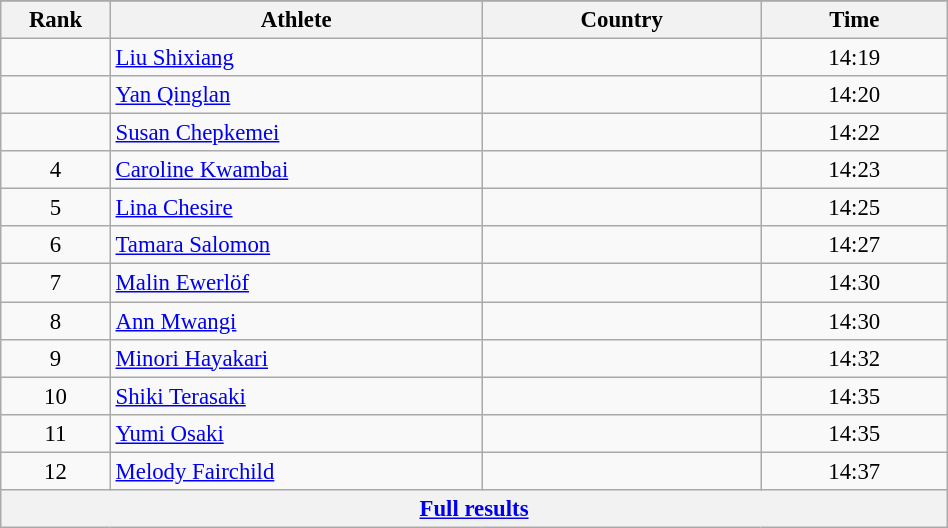<table class="wikitable sortable" style=" text-align:center; font-size:95%;" width="50%">
<tr>
</tr>
<tr>
<th width=5%>Rank</th>
<th width=20%>Athlete</th>
<th width=15%>Country</th>
<th width=10%>Time</th>
</tr>
<tr>
<td align=center></td>
<td align=left><a href='#'>Liu Shixiang</a></td>
<td align=left></td>
<td>14:19</td>
</tr>
<tr>
<td align=center></td>
<td align=left><a href='#'>Yan Qinglan</a></td>
<td align=left></td>
<td>14:20</td>
</tr>
<tr>
<td align=center></td>
<td align=left><a href='#'>Susan Chepkemei</a></td>
<td align=left></td>
<td>14:22</td>
</tr>
<tr>
<td align=center>4</td>
<td align=left><a href='#'>Caroline Kwambai</a></td>
<td align=left></td>
<td>14:23</td>
</tr>
<tr>
<td align=center>5</td>
<td align=left><a href='#'>Lina Chesire</a></td>
<td align=left></td>
<td>14:25</td>
</tr>
<tr>
<td align=center>6</td>
<td align=left><a href='#'>Tamara Salomon</a></td>
<td align=left></td>
<td>14:27</td>
</tr>
<tr>
<td align=center>7</td>
<td align=left><a href='#'>Malin Ewerlöf</a></td>
<td align=left></td>
<td>14:30</td>
</tr>
<tr>
<td align=center>8</td>
<td align=left><a href='#'>Ann Mwangi</a></td>
<td align=left></td>
<td>14:30</td>
</tr>
<tr>
<td align=center>9</td>
<td align=left><a href='#'>Minori Hayakari</a></td>
<td align=left></td>
<td>14:32</td>
</tr>
<tr>
<td align=center>10</td>
<td align=left><a href='#'>Shiki Terasaki</a></td>
<td align=left></td>
<td>14:35</td>
</tr>
<tr>
<td align=center>11</td>
<td align=left><a href='#'>Yumi Osaki</a></td>
<td align=left></td>
<td>14:35</td>
</tr>
<tr>
<td align=center>12</td>
<td align=left><a href='#'>Melody Fairchild</a></td>
<td align=left></td>
<td>14:37</td>
</tr>
<tr class="sortbottom">
<th colspan=4 align=center><a href='#'>Full results</a></th>
</tr>
</table>
